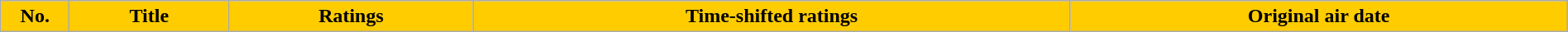<table class="wikitable plainrowheaders" style="width:100%; margin:auto;">
<tr>
<th scope="col" style="background-color: #ffcc00; width:3em;">No.</th>
<th scope="col" style="background-color: #ffcc00">Title</th>
<th scope="col" style="background-color: #ffcc00">Ratings</th>
<th scope="col" style="background-color: #ffcc00">Time-shifted ratings</th>
<th scope="col" style="background-color: #ffcc00; style=width:12em;">Original air date<br>






</th>
</tr>
</table>
